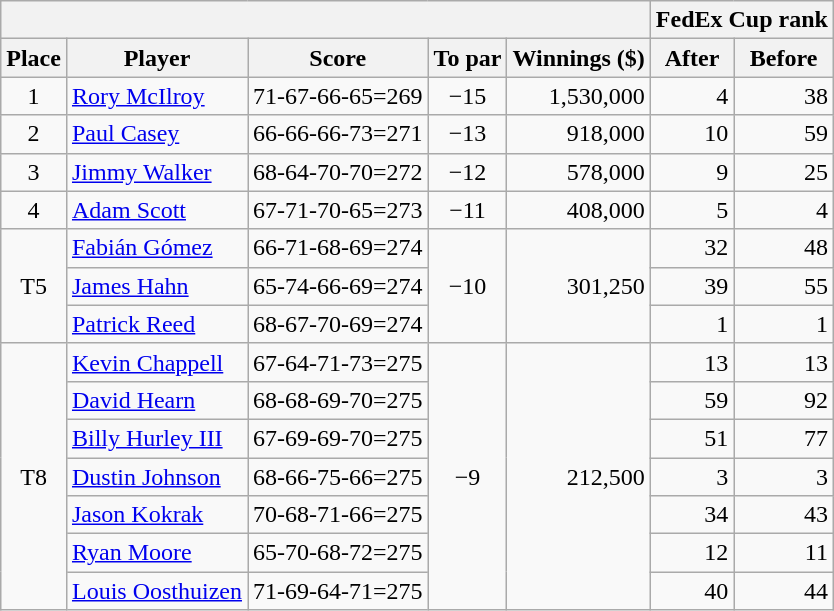<table class=wikitable>
<tr>
<th colspan=5></th>
<th colspan=2>FedEx Cup rank</th>
</tr>
<tr>
<th>Place</th>
<th>Player</th>
<th>Score</th>
<th>To par</th>
<th>Winnings ($)</th>
<th>After</th>
<th>Before</th>
</tr>
<tr>
<td align=center>1</td>
<td> <a href='#'>Rory McIlroy</a></td>
<td>71-67-66-65=269</td>
<td align=center>−15</td>
<td align=right>1,530,000</td>
<td align=right>4</td>
<td align=right>38</td>
</tr>
<tr>
<td align=center>2</td>
<td> <a href='#'>Paul Casey</a></td>
<td>66-66-66-73=271</td>
<td align=center>−13</td>
<td align=right>918,000</td>
<td align=right>10</td>
<td align=right>59</td>
</tr>
<tr>
<td align=center>3</td>
<td> <a href='#'>Jimmy Walker</a></td>
<td>68-64-70-70=272</td>
<td align=center>−12</td>
<td align=right>578,000</td>
<td align=right>9</td>
<td align=right>25</td>
</tr>
<tr>
<td align=center>4</td>
<td> <a href='#'>Adam Scott</a></td>
<td>67-71-70-65=273</td>
<td align=center>−11</td>
<td align=right>408,000</td>
<td align=right>5</td>
<td align=right>4</td>
</tr>
<tr>
<td align=center rowspan=3>T5</td>
<td> <a href='#'>Fabián Gómez</a></td>
<td>66-71-68-69=274</td>
<td align=center rowspan=3>−10</td>
<td align=right rowspan=3>301,250</td>
<td align=right>32</td>
<td align=right>48</td>
</tr>
<tr>
<td> <a href='#'>James Hahn</a></td>
<td>65-74-66-69=274</td>
<td align=right>39</td>
<td align=right>55</td>
</tr>
<tr>
<td> <a href='#'>Patrick Reed</a></td>
<td>68-67-70-69=274</td>
<td align=right>1</td>
<td align=right>1</td>
</tr>
<tr>
<td align=center rowspan=7>T8</td>
<td> <a href='#'>Kevin Chappell</a></td>
<td>67-64-71-73=275</td>
<td align=center rowspan=7>−9</td>
<td align=right rowspan=7>212,500</td>
<td align=right>13</td>
<td align=right>13</td>
</tr>
<tr>
<td> <a href='#'>David Hearn</a></td>
<td>68-68-69-70=275</td>
<td align=right>59</td>
<td align=right>92</td>
</tr>
<tr>
<td> <a href='#'>Billy Hurley III</a></td>
<td>67-69-69-70=275</td>
<td align=right>51</td>
<td align=right>77</td>
</tr>
<tr>
<td> <a href='#'>Dustin Johnson</a></td>
<td>68-66-75-66=275</td>
<td align=right>3</td>
<td align=right>3</td>
</tr>
<tr>
<td> <a href='#'>Jason Kokrak</a></td>
<td>70-68-71-66=275</td>
<td align=right>34</td>
<td align=right>43</td>
</tr>
<tr>
<td> <a href='#'>Ryan Moore</a></td>
<td>65-70-68-72=275</td>
<td align=right>12</td>
<td align=right>11</td>
</tr>
<tr>
<td> <a href='#'>Louis Oosthuizen</a></td>
<td>71-69-64-71=275</td>
<td align=right>40</td>
<td align=right>44</td>
</tr>
</table>
